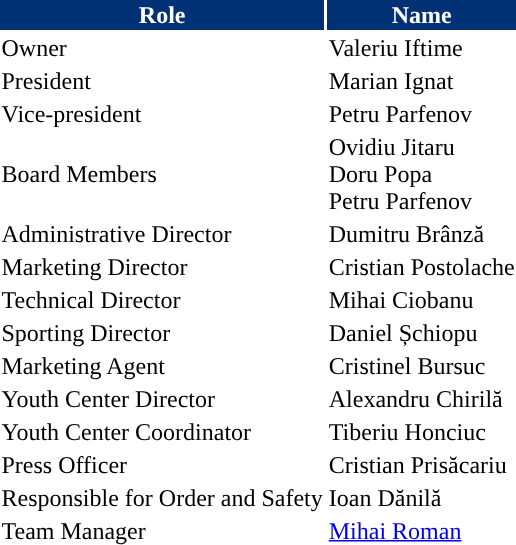<table class="toccolours">
<tr>
<th style="background:#003174;color:#ffffff;">Role</th>
<th style="background:#003174;color:#ffffff;">Name</th>
</tr>
<tr>
<td>Owner</td>
<td> Valeriu Iftime</td>
</tr>
<tr>
<td>President</td>
<td> Marian Ignat</td>
</tr>
<tr>
<td>Vice-president</td>
<td> Petru Parfenov</td>
</tr>
<tr>
<td>Board Members</td>
<td> Ovidiu Jitaru <br>  Doru Popa <br>  Petru Parfenov</td>
</tr>
<tr>
<td>Administrative Director</td>
<td> Dumitru Brânză</td>
</tr>
<tr>
<td>Marketing Director</td>
<td> Cristian Postolache</td>
</tr>
<tr>
<td>Technical Director</td>
<td> Mihai Ciobanu</td>
</tr>
<tr>
<td>Sporting Director</td>
<td> Daniel Șchiopu</td>
</tr>
<tr>
<td>Marketing Agent</td>
<td> Cristinel Bursuc</td>
</tr>
<tr>
<td>Youth Center Director</td>
<td> Alexandru Chirilă</td>
</tr>
<tr>
<td>Youth Center Coordinator</td>
<td> Tiberiu Honciuc</td>
</tr>
<tr>
<td>Press Officer</td>
<td> Cristian Prisăcariu</td>
</tr>
<tr>
<td>Responsible for Order and Safety</td>
<td> Ioan Dănilă</td>
</tr>
<tr>
<td>Team Manager</td>
<td> <a href='#'>Mihai Roman</a></td>
</tr>
</table>
